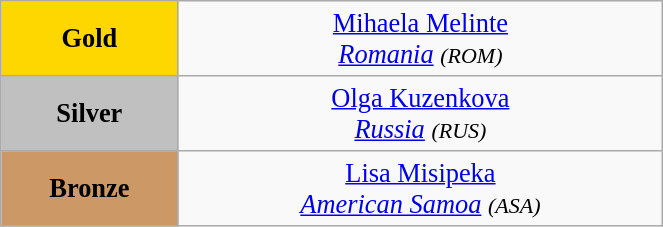<table class="wikitable" style=" text-align:center; font-size:110%;" width="35%">
<tr>
<td bgcolor="gold"><strong>Gold</strong></td>
<td> <a href='#'>Mihaela Melinte</a><br><em><a href='#'>Romania</a> <small>(ROM)</small></em></td>
</tr>
<tr>
<td bgcolor="silver"><strong>Silver</strong></td>
<td> <a href='#'>Olga Kuzenkova</a><br><em><a href='#'>Russia</a> <small>(RUS)</small></em></td>
</tr>
<tr>
<td bgcolor="CC9966"><strong>Bronze</strong></td>
<td> <a href='#'>Lisa Misipeka</a><br><em><a href='#'>American Samoa</a> <small>(ASA)</small></em></td>
</tr>
</table>
